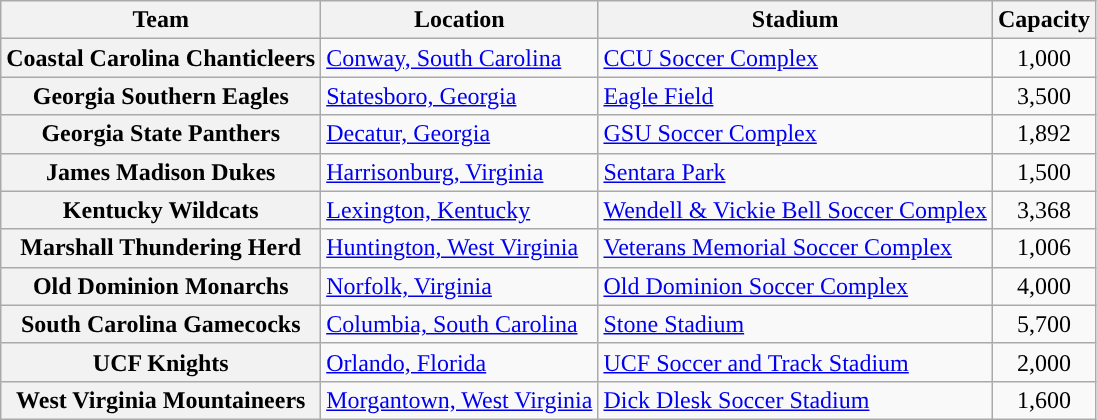<table class="wikitable sortable">
<tr>
<th>Team</th>
<th>Location</th>
<th>Stadium</th>
<th>Capacity</th>
</tr>
<tr>
<th>Coastal Carolina Chanticleers</th>
<td><a href='#'>Conway, South Carolina</a></td>
<td><a href='#'>CCU Soccer Complex</a></td>
<td style="text-align:center">1,000</td>
</tr>
<tr>
<th>Georgia Southern Eagles</th>
<td><a href='#'>Statesboro, Georgia</a></td>
<td><a href='#'>Eagle Field</a></td>
<td style="text-align:center">3,500</td>
</tr>
<tr>
<th>Georgia State Panthers</th>
<td><a href='#'>Decatur, Georgia</a></td>
<td><a href='#'>GSU Soccer Complex</a></td>
<td style="text-align:center">1,892</td>
</tr>
<tr>
<th>James Madison Dukes</th>
<td><a href='#'>Harrisonburg, Virginia</a></td>
<td><a href='#'>Sentara Park</a></td>
<td style="text-align:center">1,500</td>
</tr>
<tr>
<th>Kentucky Wildcats</th>
<td><a href='#'>Lexington, Kentucky</a></td>
<td><a href='#'>Wendell & Vickie Bell Soccer Complex</a></td>
<td style="text-align:center">3,368</td>
</tr>
<tr>
<th>Marshall Thundering Herd</th>
<td><a href='#'>Huntington, West Virginia</a></td>
<td><a href='#'>Veterans Memorial Soccer Complex</a></td>
<td style="text-align:center">1,006</td>
</tr>
<tr>
<th>Old Dominion Monarchs</th>
<td><a href='#'>Norfolk, Virginia</a></td>
<td><a href='#'>Old Dominion Soccer Complex</a></td>
<td style="text-align:center">4,000</td>
</tr>
<tr>
<th>South Carolina Gamecocks</th>
<td><a href='#'>Columbia, South Carolina</a></td>
<td><a href='#'>Stone Stadium</a></td>
<td style="text-align:center">5,700</td>
</tr>
<tr>
<th>UCF Knights</th>
<td><a href='#'>Orlando, Florida</a></td>
<td><a href='#'>UCF Soccer and Track Stadium</a></td>
<td style="text-align:center">2,000</td>
</tr>
<tr>
<th>West Virginia Mountaineers</th>
<td><a href='#'>Morgantown, West Virginia</a></td>
<td><a href='#'>Dick Dlesk Soccer Stadium</a></td>
<td style="text-align:center">1,600</td>
</tr>
</table>
